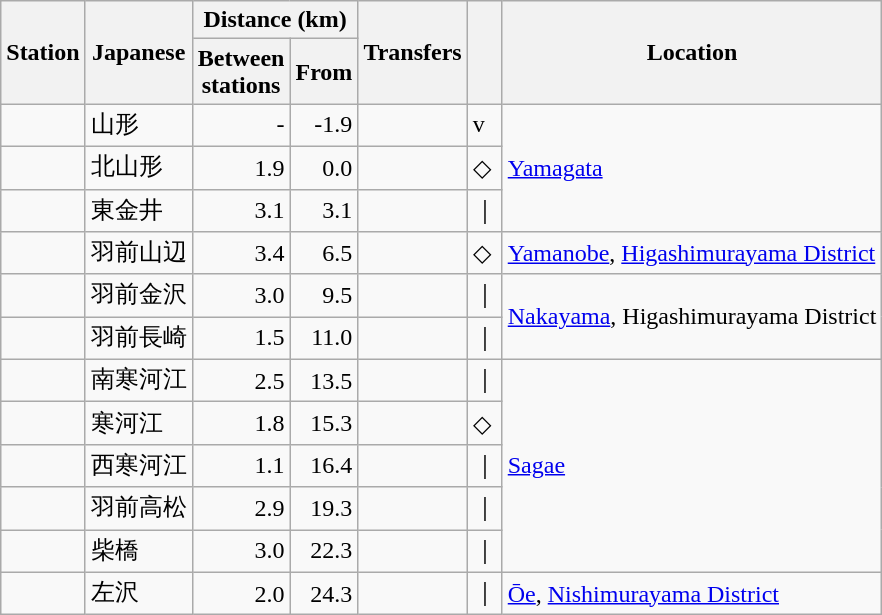<table class="wikitable" rules="all">
<tr>
<th rowspan="2">Station</th>
<th rowspan="2">Japanese</th>
<th colspan="2">Distance (km)</th>
<th rowspan="2">Transfers</th>
<th rowspan="2"> </th>
<th rowspan="2">Location</th>
</tr>
<tr>
<th>Between<br>stations</th>
<th>From<br></th>
</tr>
<tr>
<td></td>
<td>山形</td>
<td style="text-align:right;">-</td>
<td style="text-align:right;">-1.9</td>
<td></td>
<td>v</td>
<td rowspan="3"><a href='#'>Yamagata</a></td>
</tr>
<tr>
<td></td>
<td>北山形</td>
<td style="text-align:right;">1.9</td>
<td style="text-align:right;">0.0</td>
<td></td>
<td>◇</td>
</tr>
<tr>
<td></td>
<td>東金井</td>
<td style="text-align:right;">3.1</td>
<td style="text-align:right;">3.1</td>
<td> </td>
<td>｜</td>
</tr>
<tr>
<td></td>
<td>羽前山辺</td>
<td style="text-align:right;">3.4</td>
<td style="text-align:right;">6.5</td>
<td> </td>
<td>◇</td>
<td><a href='#'>Yamanobe</a>, <a href='#'>Higashimurayama District</a></td>
</tr>
<tr>
<td></td>
<td>羽前金沢</td>
<td style="text-align:right;">3.0</td>
<td style="text-align:right;">9.5</td>
<td> </td>
<td>｜</td>
<td rowspan="2"><a href='#'>Nakayama</a>, Higashimurayama District</td>
</tr>
<tr>
<td></td>
<td>羽前長崎</td>
<td style="text-align:right;">1.5</td>
<td style="text-align:right;">11.0</td>
<td> </td>
<td>｜</td>
</tr>
<tr>
<td></td>
<td>南寒河江</td>
<td style="text-align:right;">2.5</td>
<td style="text-align:right;">13.5</td>
<td> </td>
<td>｜</td>
<td rowspan="5"><a href='#'>Sagae</a></td>
</tr>
<tr>
<td></td>
<td>寒河江</td>
<td style="text-align:right;">1.8</td>
<td style="text-align:right;">15.3</td>
<td> </td>
<td>◇</td>
</tr>
<tr>
<td></td>
<td>西寒河江</td>
<td style="text-align:right;">1.1</td>
<td style="text-align:right;">16.4</td>
<td> </td>
<td>｜</td>
</tr>
<tr>
<td></td>
<td>羽前高松</td>
<td style="text-align:right;">2.9</td>
<td style="text-align:right;">19.3</td>
<td> </td>
<td>｜</td>
</tr>
<tr>
<td></td>
<td>柴橋</td>
<td style="text-align:right;">3.0</td>
<td style="text-align:right;">22.3</td>
<td> </td>
<td>｜</td>
</tr>
<tr>
<td></td>
<td>左沢</td>
<td style="text-align:right;">2.0</td>
<td style="text-align:right;">24.3</td>
<td> </td>
<td>｜</td>
<td><a href='#'>Ōe</a>, <a href='#'>Nishimurayama District</a></td>
</tr>
</table>
